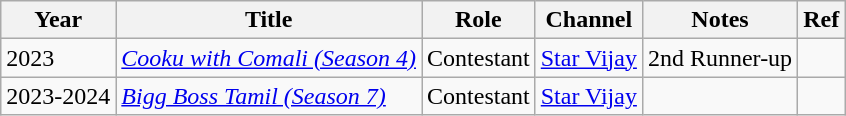<table class="wikitable">
<tr>
<th>Year</th>
<th>Title</th>
<th>Role</th>
<th>Channel</th>
<th>Notes</th>
<th>Ref</th>
</tr>
<tr>
<td>2023</td>
<td><em><a href='#'>Cooku with Comali (Season 4)</a></em></td>
<td>Contestant</td>
<td><a href='#'>Star Vijay</a></td>
<td>2nd Runner-up</td>
<td></td>
</tr>
<tr>
<td>2023-2024</td>
<td><em><a href='#'>Bigg Boss Tamil (Season 7)</a></em></td>
<td>Contestant</td>
<td><a href='#'>Star Vijay</a></td>
<td></td>
<td></td>
</tr>
</table>
